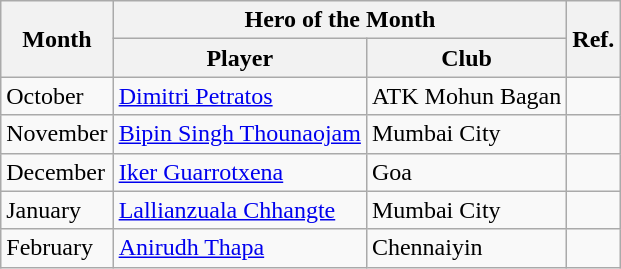<table class="wikitable">
<tr>
<th rowspan="2">Month</th>
<th colspan="2">Hero of the Month</th>
<th rowspan="2">Ref.</th>
</tr>
<tr>
<th>Player</th>
<th>Club</th>
</tr>
<tr>
<td>October</td>
<td> <a href='#'>Dimitri Petratos</a></td>
<td>ATK Mohun Bagan</td>
<td align="center"></td>
</tr>
<tr>
<td>November</td>
<td> <a href='#'>Bipin Singh Thounaojam</a></td>
<td>Mumbai City</td>
<td align="center"></td>
</tr>
<tr>
<td>December</td>
<td> <a href='#'>Iker Guarrotxena</a></td>
<td>Goa</td>
<td align="center"></td>
</tr>
<tr>
<td>January</td>
<td> <a href='#'>Lallianzuala Chhangte</a></td>
<td>Mumbai City</td>
<td align="center"></td>
</tr>
<tr>
<td>February</td>
<td> <a href='#'>Anirudh Thapa</a></td>
<td>Chennaiyin</td>
<td align="center"></td>
</tr>
</table>
